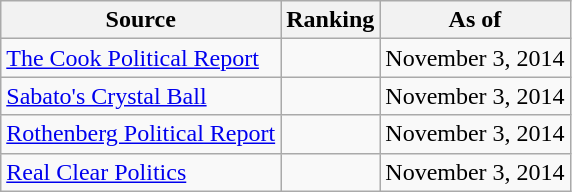<table class="wikitable" style="text-align:center">
<tr>
<th>Source</th>
<th>Ranking</th>
<th>As of</th>
</tr>
<tr>
<td align=left><a href='#'>The Cook Political Report</a></td>
<td></td>
<td>November 3, 2014</td>
</tr>
<tr>
<td align=left><a href='#'>Sabato's Crystal Ball</a></td>
<td></td>
<td>November 3, 2014</td>
</tr>
<tr>
<td align=left><a href='#'>Rothenberg Political Report</a></td>
<td></td>
<td>November 3, 2014</td>
</tr>
<tr>
<td align=left><a href='#'>Real Clear Politics</a></td>
<td></td>
<td>November 3, 2014</td>
</tr>
</table>
